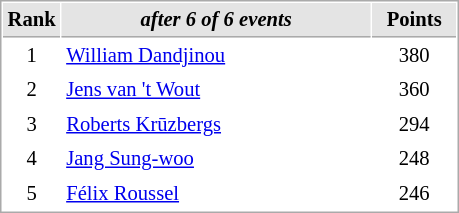<table cellspacing="1" cellpadding="3" style="border:1px solid #AAAAAA;font-size:86%">
<tr style="background-color: #E4E4E4;">
<th style="border-bottom:1px solid #AAAAAA; width: 10px;">Rank</th>
<th style="border-bottom:1px solid #AAAAAA; width: 200px;"><em>after 6 of 6 events</em></th>
<th style="border-bottom:1px solid #AAAAAA; width: 50px;">Points</th>
</tr>
<tr>
<td align=center>1</td>
<td> <a href='#'>William Dandjinou</a></td>
<td align=center>380</td>
</tr>
<tr>
<td align=center>2</td>
<td> <a href='#'>Jens van 't Wout</a></td>
<td align=center>360</td>
</tr>
<tr>
<td align=center>3</td>
<td> <a href='#'>Roberts Krūzbergs</a></td>
<td align=center>294</td>
</tr>
<tr>
<td align=center>4</td>
<td> <a href='#'>Jang Sung-woo</a></td>
<td align=center>248</td>
</tr>
<tr>
<td align=center>5</td>
<td> <a href='#'>Félix Roussel</a></td>
<td align=center>246</td>
</tr>
</table>
